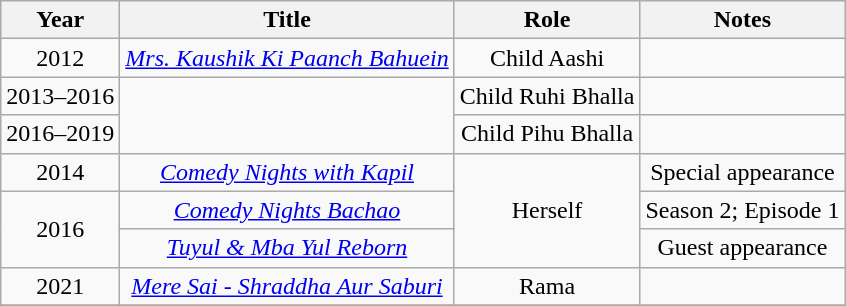<table class="wikitable" style="text-align:center;">
<tr>
<th>Year</th>
<th>Title</th>
<th>Role</th>
<th>Notes</th>
</tr>
<tr>
<td>2012</td>
<td><em><a href='#'>Mrs. Kaushik Ki Paanch Bahuein</a></em></td>
<td>Child Aashi</td>
<td></td>
</tr>
<tr>
<td>2013–2016</td>
<td rowspan = "2"></td>
<td>Child Ruhi Bhalla</td>
<td></td>
</tr>
<tr>
<td>2016–2019</td>
<td>Child Pihu Bhalla</td>
<td></td>
</tr>
<tr>
<td>2014</td>
<td><em><a href='#'>Comedy Nights with Kapil</a></em></td>
<td rowspan="3">Herself</td>
<td>Special appearance</td>
</tr>
<tr>
<td rowspan=2>2016</td>
<td><em><a href='#'>Comedy Nights Bachao</a></em></td>
<td>Season 2; Episode 1</td>
</tr>
<tr>
<td><em><a href='#'>Tuyul & Mba Yul Reborn</a></em></td>
<td>Guest appearance</td>
</tr>
<tr>
<td>2021</td>
<td><em><a href='#'>Mere Sai - Shraddha Aur Saburi</a></em></td>
<td>Rama</td>
<td></td>
</tr>
<tr>
</tr>
</table>
